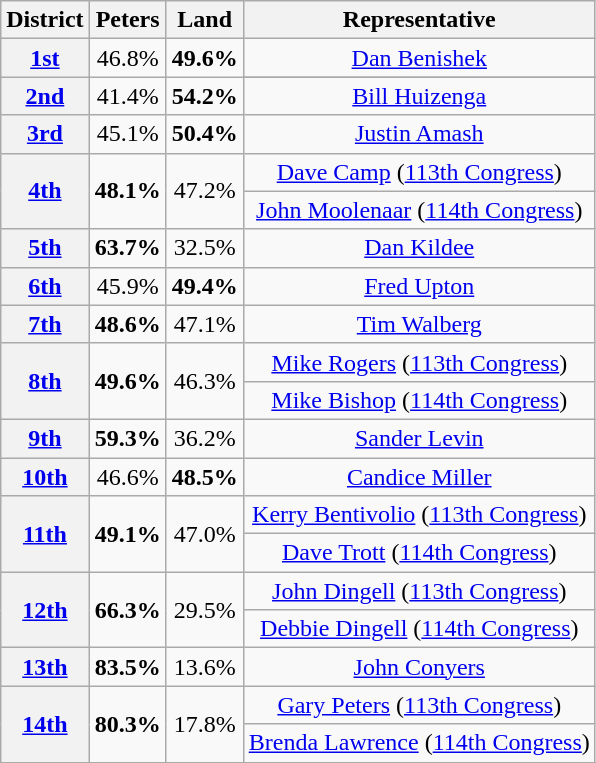<table class=wikitable>
<tr>
<th>District</th>
<th>Peters</th>
<th>Land</th>
<th>Representative</th>
</tr>
<tr align=center>
<th><a href='#'>1st</a></th>
<td>46.8%</td>
<td><strong>49.6%</strong></td>
<td><a href='#'>Dan Benishek</a></td>
</tr>
<tr align=center>
<th rowspan=2 ><a href='#'>2nd</a></th>
<td rowspan=2>41.4%</td>
<td rowspan=2><strong>54.2%</strong></td>
</tr>
<tr align=center>
<td><a href='#'>Bill Huizenga</a></td>
</tr>
<tr align=center>
<th><a href='#'>3rd</a></th>
<td>45.1%</td>
<td><strong>50.4%</strong></td>
<td><a href='#'>Justin Amash</a></td>
</tr>
<tr align=center>
<th rowspan=2 ><a href='#'>4th</a></th>
<td rowspan=2><strong>48.1%</strong></td>
<td rowspan=2>47.2%</td>
<td><a href='#'>Dave Camp</a> (<a href='#'>113th Congress</a>)</td>
</tr>
<tr align=center>
<td><a href='#'>John Moolenaar</a> (<a href='#'>114th Congress</a>)</td>
</tr>
<tr align=center>
<th><a href='#'>5th</a></th>
<td><strong>63.7%</strong></td>
<td>32.5%</td>
<td><a href='#'>Dan Kildee</a></td>
</tr>
<tr align=center>
<th><a href='#'>6th</a></th>
<td>45.9%</td>
<td><strong>49.4%</strong></td>
<td><a href='#'>Fred Upton</a></td>
</tr>
<tr align=center>
<th><a href='#'>7th</a></th>
<td><strong>48.6%</strong></td>
<td>47.1%</td>
<td><a href='#'>Tim Walberg</a></td>
</tr>
<tr align=center>
<th rowspan=2 ><a href='#'>8th</a></th>
<td rowspan=2><strong>49.6%</strong></td>
<td rowspan=2>46.3%</td>
<td><a href='#'>Mike Rogers</a> (<a href='#'>113th Congress</a>)</td>
</tr>
<tr align=center>
<td><a href='#'>Mike Bishop</a> (<a href='#'>114th Congress</a>)</td>
</tr>
<tr align=center>
<th><a href='#'>9th</a></th>
<td><strong>59.3%</strong></td>
<td>36.2%</td>
<td><a href='#'>Sander Levin</a></td>
</tr>
<tr align=center>
<th><a href='#'>10th</a></th>
<td>46.6%</td>
<td><strong>48.5%</strong></td>
<td><a href='#'>Candice Miller</a></td>
</tr>
<tr align=center>
<th rowspan=2 ><a href='#'>11th</a></th>
<td rowspan=2><strong>49.1%</strong></td>
<td rowspan=2>47.0%</td>
<td><a href='#'>Kerry Bentivolio</a> (<a href='#'>113th Congress</a>)</td>
</tr>
<tr align=center>
<td><a href='#'>Dave Trott</a> (<a href='#'>114th Congress</a>)</td>
</tr>
<tr align=center>
<th rowspan=2 ><a href='#'>12th</a></th>
<td rowspan=2><strong>66.3%</strong></td>
<td rowspan=2>29.5%</td>
<td><a href='#'>John Dingell</a> (<a href='#'>113th Congress</a>)</td>
</tr>
<tr align=center>
<td><a href='#'>Debbie Dingell</a> (<a href='#'>114th Congress</a>)</td>
</tr>
<tr align=center>
<th><a href='#'>13th</a></th>
<td><strong>83.5%</strong></td>
<td>13.6%</td>
<td><a href='#'>John Conyers</a></td>
</tr>
<tr align=center>
<th rowspan=2 ><a href='#'>14th</a></th>
<td rowspan=2><strong>80.3%</strong></td>
<td rowspan=2>17.8%</td>
<td><a href='#'>Gary Peters</a> (<a href='#'>113th Congress</a>)</td>
</tr>
<tr align=center>
<td><a href='#'>Brenda Lawrence</a> (<a href='#'>114th Congress</a>)</td>
</tr>
<tr align=center>
</tr>
</table>
